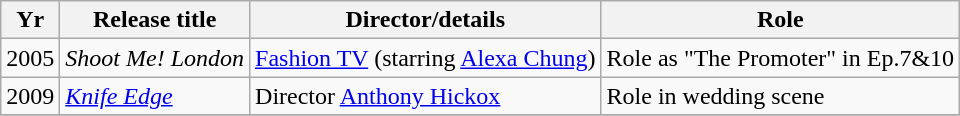<table class="wikitable sortable" style="text-align:left;font-size:100%;">
<tr>
<th>Yr</th>
<th>Release title</th>
<th>Director/details</th>
<th>Role</th>
</tr>
<tr>
<td>2005</td>
<td><em>Shoot Me! London</em></td>
<td><a href='#'>Fashion TV</a> (starring <a href='#'>Alexa Chung</a>)</td>
<td>Role as "The Promoter" in Ep.7&10</td>
</tr>
<tr>
<td>2009</td>
<td><em><a href='#'>Knife Edge</a></em></td>
<td>Director <a href='#'>Anthony Hickox</a></td>
<td>Role in wedding scene</td>
</tr>
<tr>
</tr>
</table>
